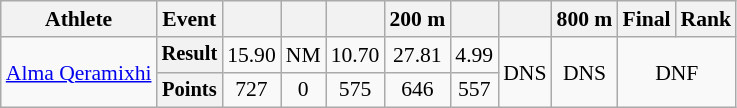<table class="wikitable" style="font-size:90%">
<tr>
<th>Athlete</th>
<th>Event</th>
<th></th>
<th></th>
<th></th>
<th>200 m</th>
<th></th>
<th></th>
<th>800 m</th>
<th>Final</th>
<th>Rank</th>
</tr>
<tr align=center>
<td rowspan=2 align=left><a href='#'>Alma Qeramixhi</a></td>
<th style="font-size:95%">Result</th>
<td>15.90</td>
<td>NM</td>
<td>10.70</td>
<td>27.81</td>
<td>4.99</td>
<td rowspan=2>DNS</td>
<td rowspan=2>DNS</td>
<td rowspan=2 colspan=2>DNF</td>
</tr>
<tr align=center>
<th style="font-size:95%">Points</th>
<td>727</td>
<td>0</td>
<td>575</td>
<td>646</td>
<td>557</td>
</tr>
</table>
